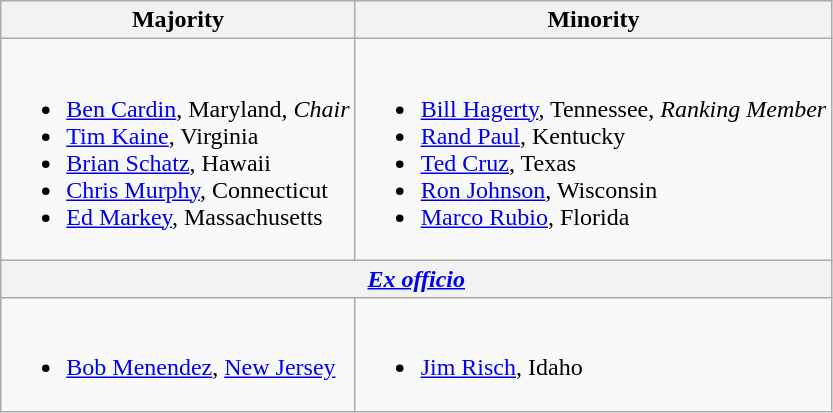<table class=wikitable>
<tr>
<th>Majority</th>
<th>Minority</th>
</tr>
<tr>
<td><br><ul><li><a href='#'>Ben Cardin</a>, Maryland, <em>Chair</em></li><li><a href='#'>Tim Kaine</a>, Virginia</li><li><a href='#'>Brian Schatz</a>, Hawaii</li><li><a href='#'>Chris Murphy</a>, Connecticut</li><li><a href='#'>Ed Markey</a>, Massachusetts</li></ul></td>
<td><br><ul><li><a href='#'>Bill Hagerty</a>, Tennessee, <em>Ranking Member</em></li><li><a href='#'>Rand Paul</a>, Kentucky</li><li><a href='#'>Ted Cruz</a>, Texas</li><li><a href='#'>Ron Johnson</a>, Wisconsin</li><li><a href='#'>Marco Rubio</a>, Florida</li></ul></td>
</tr>
<tr>
<th colspan=2><em><a href='#'>Ex officio</a></em></th>
</tr>
<tr>
<td><br><ul><li><a href='#'>Bob Menendez</a>, <a href='#'>New Jersey</a></li></ul></td>
<td><br><ul><li><a href='#'>Jim Risch</a>, Idaho</li></ul></td>
</tr>
</table>
